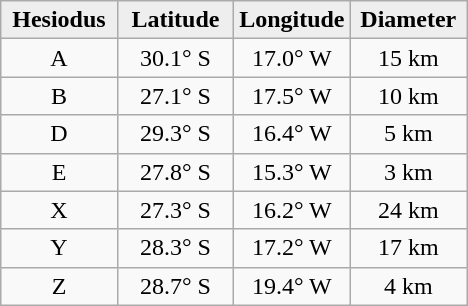<table class="wikitable">
<tr>
<th width="25%" style="background:#eeeeee;">Hesiodus</th>
<th width="25%" style="background:#eeeeee;">Latitude</th>
<th width="25%" style="background:#eeeeee;">Longitude</th>
<th width="25%" style="background:#eeeeee;">Diameter</th>
</tr>
<tr>
<td align="center">A</td>
<td align="center">30.1° S</td>
<td align="center">17.0° W</td>
<td align="center">15 km</td>
</tr>
<tr>
<td align="center">B</td>
<td align="center">27.1° S</td>
<td align="center">17.5° W</td>
<td align="center">10 km</td>
</tr>
<tr>
<td align="center">D</td>
<td align="center">29.3° S</td>
<td align="center">16.4° W</td>
<td align="center">5 km</td>
</tr>
<tr>
<td align="center">E</td>
<td align="center">27.8° S</td>
<td align="center">15.3° W</td>
<td align="center">3 km</td>
</tr>
<tr>
<td align="center">X</td>
<td align="center">27.3° S</td>
<td align="center">16.2° W</td>
<td align="center">24 km</td>
</tr>
<tr>
<td align="center">Y</td>
<td align="center">28.3° S</td>
<td align="center">17.2° W</td>
<td align="center">17 km</td>
</tr>
<tr>
<td align="center">Z</td>
<td align="center">28.7° S</td>
<td align="center">19.4° W</td>
<td align="center">4 km</td>
</tr>
</table>
